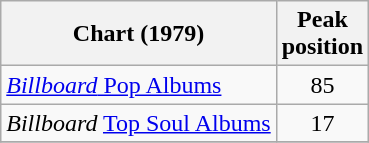<table class="wikitable">
<tr>
<th>Chart (1979)</th>
<th>Peak<br>position</th>
</tr>
<tr>
<td><a href='#'><em>Billboard</em> Pop Albums</a></td>
<td align=center>85</td>
</tr>
<tr>
<td><em>Billboard</em> <a href='#'>Top Soul Albums</a></td>
<td align=center>17</td>
</tr>
<tr>
</tr>
</table>
